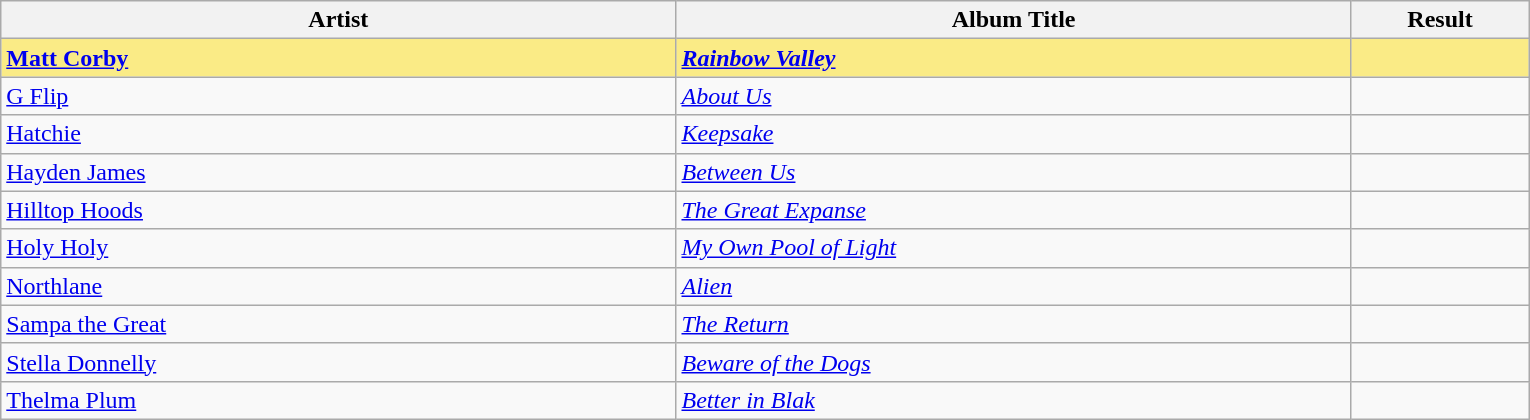<table class="sortable wikitable">
<tr>
<th width="19%">Artist</th>
<th width="19%">Album Title</th>
<th width="5%">Result</th>
</tr>
<tr style="background:#FAEB86">
<td><strong><a href='#'>Matt Corby</a></strong></td>
<td><strong><em><a href='#'>Rainbow Valley</a></em></strong></td>
<td></td>
</tr>
<tr>
<td><a href='#'>G Flip</a></td>
<td><em><a href='#'>About Us</a></em></td>
<td></td>
</tr>
<tr>
<td><a href='#'>Hatchie</a></td>
<td><em><a href='#'>Keepsake</a></em></td>
<td></td>
</tr>
<tr>
<td><a href='#'>Hayden James</a></td>
<td><em><a href='#'>Between Us</a></em></td>
<td></td>
</tr>
<tr>
<td><a href='#'>Hilltop Hoods</a></td>
<td><em><a href='#'>The Great Expanse</a></em></td>
<td></td>
</tr>
<tr>
<td><a href='#'>Holy Holy</a></td>
<td><em><a href='#'>My Own Pool of Light</a></em></td>
<td></td>
</tr>
<tr>
<td><a href='#'>Northlane</a></td>
<td><em><a href='#'>Alien</a></em></td>
<td></td>
</tr>
<tr>
<td><a href='#'>Sampa the Great</a></td>
<td><em><a href='#'>The Return</a></em></td>
<td></td>
</tr>
<tr>
<td><a href='#'>Stella Donnelly</a></td>
<td><em><a href='#'>Beware of the Dogs</a></em></td>
<td></td>
</tr>
<tr>
<td><a href='#'>Thelma Plum</a></td>
<td><em><a href='#'>Better in Blak</a></em></td>
<td></td>
</tr>
</table>
